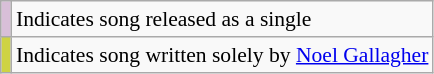<table class="wikitable" style="font-size:90%;">
<tr>
<td style="background-color:#D8BFD8"> </td>
<td>Indicates song released as a single</td>
</tr>
<tr>
<td style="background-color:#ced343"> </td>
<td>Indicates song written solely by <a href='#'>Noel Gallagher</a></td>
</tr>
</table>
